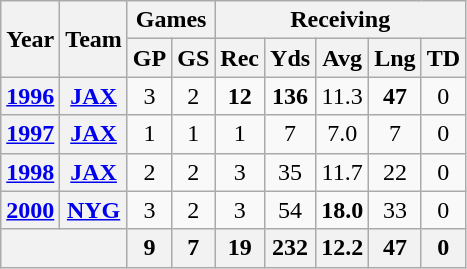<table class="wikitable" style="text-align:center">
<tr>
<th rowspan="2">Year</th>
<th rowspan="2">Team</th>
<th colspan="2">Games</th>
<th colspan="5">Receiving</th>
</tr>
<tr>
<th>GP</th>
<th>GS</th>
<th>Rec</th>
<th>Yds</th>
<th>Avg</th>
<th>Lng</th>
<th>TD</th>
</tr>
<tr>
<th><a href='#'>1996</a></th>
<th><a href='#'>JAX</a></th>
<td>3</td>
<td>2</td>
<td><strong>12</strong></td>
<td><strong>136</strong></td>
<td>11.3</td>
<td><strong>47</strong></td>
<td>0</td>
</tr>
<tr>
<th><a href='#'>1997</a></th>
<th><a href='#'>JAX</a></th>
<td>1</td>
<td>1</td>
<td>1</td>
<td>7</td>
<td>7.0</td>
<td>7</td>
<td>0</td>
</tr>
<tr>
<th><a href='#'>1998</a></th>
<th><a href='#'>JAX</a></th>
<td>2</td>
<td>2</td>
<td>3</td>
<td>35</td>
<td>11.7</td>
<td>22</td>
<td>0</td>
</tr>
<tr>
<th><a href='#'>2000</a></th>
<th><a href='#'>NYG</a></th>
<td>3</td>
<td>2</td>
<td>3</td>
<td>54</td>
<td><strong>18.0</strong></td>
<td>33</td>
<td>0</td>
</tr>
<tr>
<th colspan="2"></th>
<th>9</th>
<th>7</th>
<th>19</th>
<th>232</th>
<th>12.2</th>
<th>47</th>
<th>0</th>
</tr>
</table>
